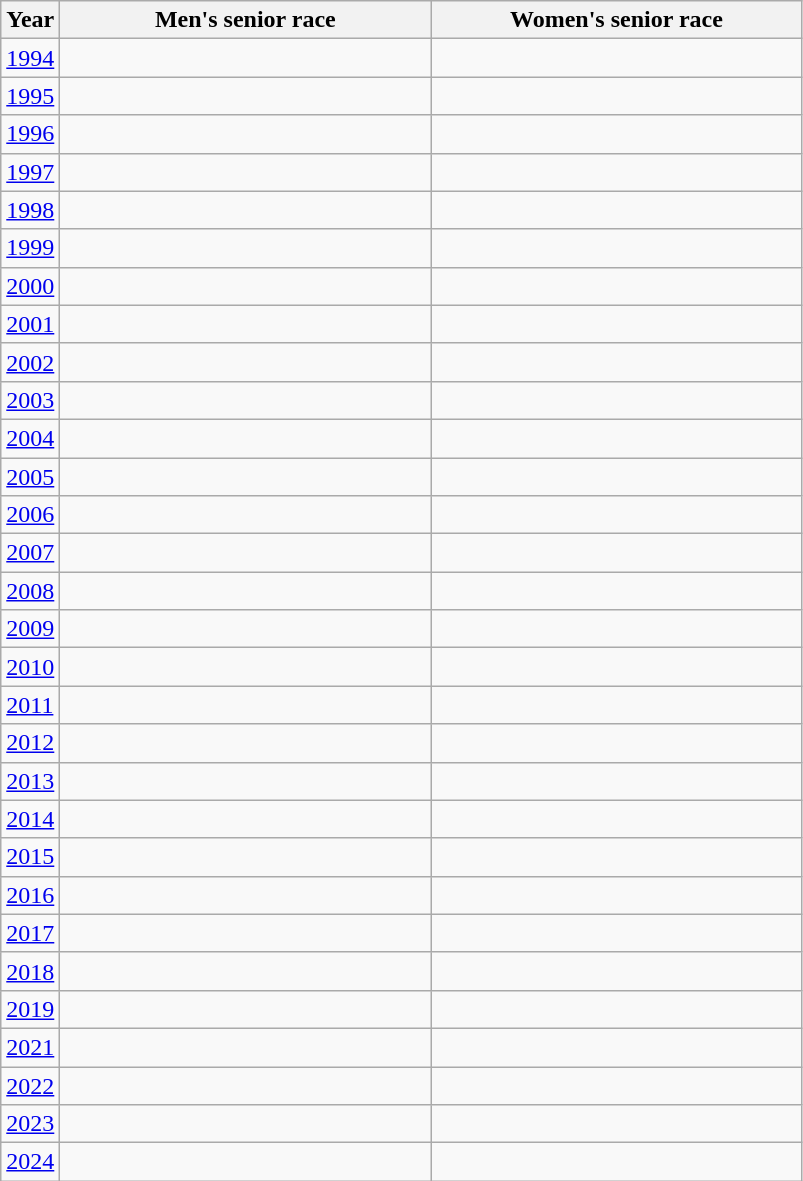<table class="wikitable">
<tr>
<th>Year</th>
<th style="width: 15em">Men's senior race</th>
<th style="width: 15em">Women's senior race</th>
</tr>
<tr>
<td><a href='#'>1994</a></td>
<td></td>
<td></td>
</tr>
<tr>
<td><a href='#'>1995</a></td>
<td></td>
<td></td>
</tr>
<tr>
<td><a href='#'>1996</a></td>
<td></td>
<td></td>
</tr>
<tr>
<td><a href='#'>1997</a></td>
<td></td>
<td></td>
</tr>
<tr>
<td><a href='#'>1998</a></td>
<td></td>
<td></td>
</tr>
<tr>
<td><a href='#'>1999</a></td>
<td></td>
<td></td>
</tr>
<tr>
<td><a href='#'>2000</a></td>
<td></td>
<td></td>
</tr>
<tr>
<td><a href='#'>2001</a></td>
<td></td>
<td></td>
</tr>
<tr>
<td><a href='#'>2002</a></td>
<td></td>
<td></td>
</tr>
<tr>
<td><a href='#'>2003</a></td>
<td></td>
<td></td>
</tr>
<tr>
<td><a href='#'>2004</a></td>
<td></td>
<td></td>
</tr>
<tr>
<td><a href='#'>2005</a></td>
<td></td>
<td></td>
</tr>
<tr>
<td><a href='#'>2006</a></td>
<td></td>
<td></td>
</tr>
<tr>
<td><a href='#'>2007</a></td>
<td></td>
<td></td>
</tr>
<tr>
<td><a href='#'>2008</a></td>
<td></td>
<td></td>
</tr>
<tr>
<td><a href='#'>2009</a></td>
<td></td>
<td></td>
</tr>
<tr>
<td><a href='#'>2010</a></td>
<td></td>
<td></td>
</tr>
<tr>
<td><a href='#'>2011</a></td>
<td></td>
<td></td>
</tr>
<tr>
<td><a href='#'>2012</a></td>
<td></td>
<td></td>
</tr>
<tr>
<td><a href='#'>2013</a></td>
<td></td>
<td></td>
</tr>
<tr>
<td><a href='#'>2014</a></td>
<td></td>
<td></td>
</tr>
<tr>
<td><a href='#'>2015</a></td>
<td></td>
<td></td>
</tr>
<tr>
<td><a href='#'>2016</a></td>
<td></td>
<td></td>
</tr>
<tr>
<td><a href='#'>2017</a></td>
<td></td>
<td></td>
</tr>
<tr>
<td><a href='#'>2018</a></td>
<td></td>
<td></td>
</tr>
<tr>
<td><a href='#'>2019</a></td>
<td></td>
<td></td>
</tr>
<tr>
<td><a href='#'>2021</a></td>
<td></td>
<td></td>
</tr>
<tr>
<td><a href='#'>2022</a></td>
<td></td>
<td></td>
</tr>
<tr>
<td><a href='#'>2023</a></td>
<td></td>
<td></td>
</tr>
<tr>
<td><a href='#'>2024</a></td>
<td></td>
<td></td>
</tr>
</table>
